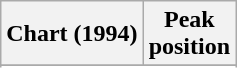<table class="wikitable sortable plainrowheaders">
<tr>
<th>Chart (1994)</th>
<th>Peak<br>position</th>
</tr>
<tr>
</tr>
<tr>
</tr>
<tr>
</tr>
<tr>
</tr>
<tr>
</tr>
</table>
